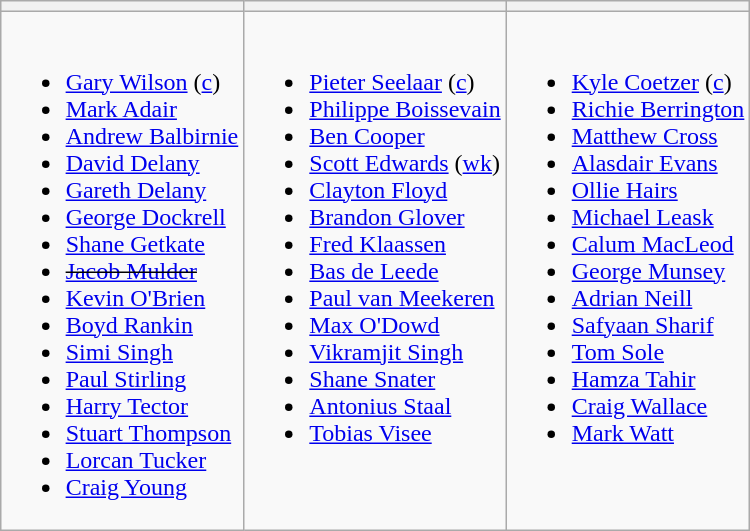<table class="wikitable" style="text-align:left; margin:auto">
<tr>
<th></th>
<th></th>
<th></th>
</tr>
<tr style="vertical-align:top">
<td><br><ul><li><a href='#'>Gary Wilson</a> (<a href='#'>c</a>)</li><li><a href='#'>Mark Adair</a></li><li><a href='#'>Andrew Balbirnie</a></li><li><a href='#'>David Delany</a></li><li><a href='#'>Gareth Delany</a></li><li><a href='#'>George Dockrell</a></li><li><a href='#'>Shane Getkate</a></li><li><s><a href='#'>Jacob Mulder</a></s></li><li><a href='#'>Kevin O'Brien</a></li><li><a href='#'>Boyd Rankin</a></li><li><a href='#'>Simi Singh</a></li><li><a href='#'>Paul Stirling</a></li><li><a href='#'>Harry Tector</a></li><li><a href='#'>Stuart Thompson</a></li><li><a href='#'>Lorcan Tucker</a></li><li><a href='#'>Craig Young</a></li></ul></td>
<td><br><ul><li><a href='#'>Pieter Seelaar</a> (<a href='#'>c</a>)</li><li><a href='#'>Philippe Boissevain</a></li><li><a href='#'>Ben Cooper</a></li><li><a href='#'>Scott Edwards</a> (<a href='#'>wk</a>)</li><li><a href='#'>Clayton Floyd</a></li><li><a href='#'>Brandon Glover</a></li><li><a href='#'>Fred Klaassen</a></li><li><a href='#'>Bas de Leede</a></li><li><a href='#'>Paul van Meekeren</a></li><li><a href='#'>Max O'Dowd</a></li><li><a href='#'>Vikramjit Singh</a></li><li><a href='#'>Shane Snater</a></li><li><a href='#'>Antonius Staal</a></li><li><a href='#'>Tobias Visee</a></li></ul></td>
<td><br><ul><li><a href='#'>Kyle Coetzer</a>  (<a href='#'>c</a>)</li><li><a href='#'>Richie Berrington</a></li><li><a href='#'>Matthew Cross</a></li><li><a href='#'>Alasdair Evans</a></li><li><a href='#'>Ollie Hairs</a></li><li><a href='#'>Michael Leask</a></li><li><a href='#'>Calum MacLeod</a></li><li><a href='#'>George Munsey</a></li><li><a href='#'>Adrian Neill</a></li><li><a href='#'>Safyaan Sharif</a></li><li><a href='#'>Tom Sole</a></li><li><a href='#'>Hamza Tahir</a></li><li><a href='#'>Craig Wallace</a></li><li><a href='#'>Mark Watt</a></li></ul></td>
</tr>
</table>
